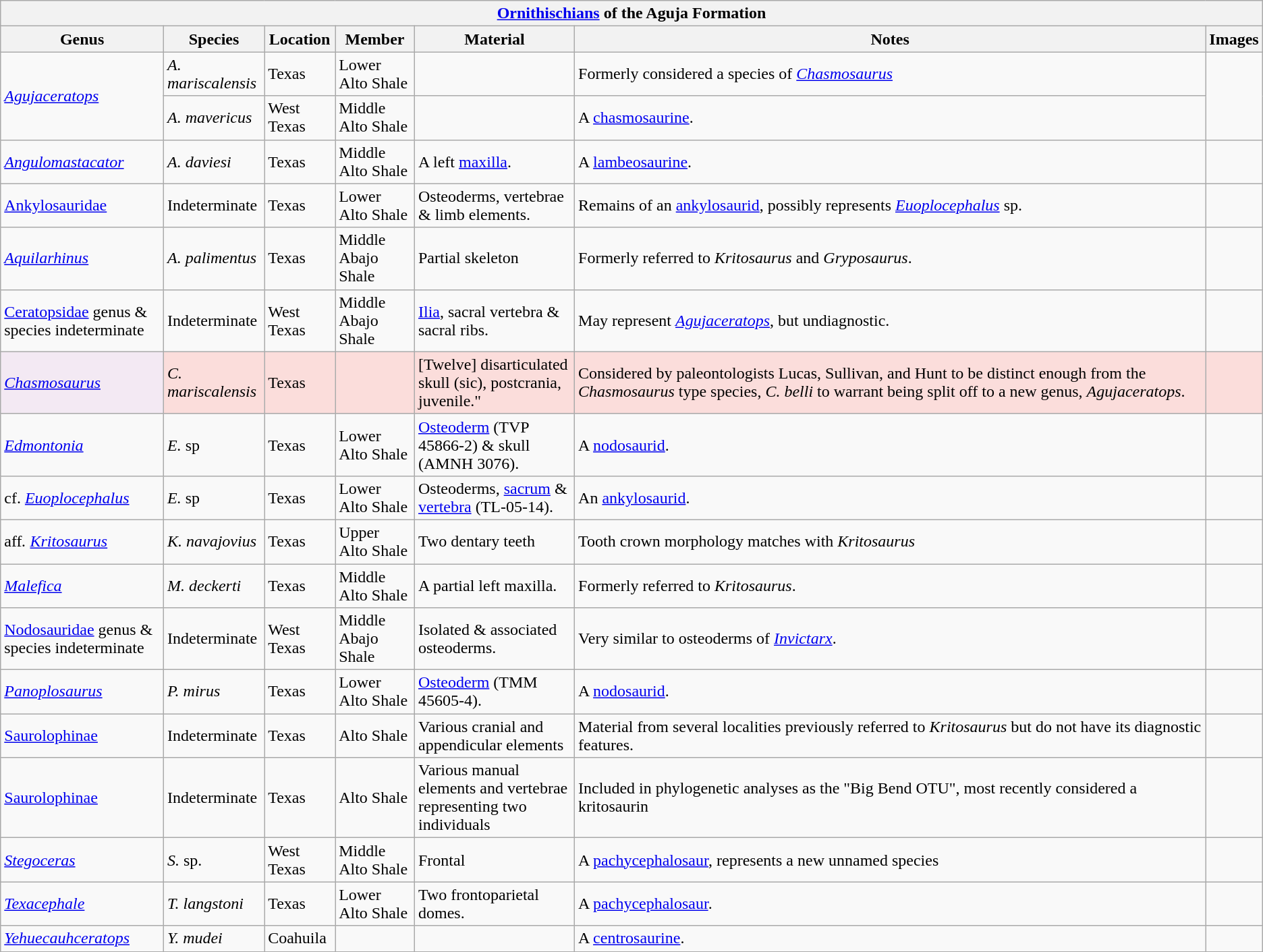<table class="wikitable" align="center">
<tr>
<th colspan="7" align="center"><strong><a href='#'>Ornithischians</a> of the Aguja Formation</strong></th>
</tr>
<tr>
<th>Genus</th>
<th>Species</th>
<th>Location</th>
<th>Member</th>
<th>Material</th>
<th width="50%">Notes</th>
<th>Images</th>
</tr>
<tr>
<td rowspan="2"><em><a href='#'>Agujaceratops</a></em></td>
<td><em>A. mariscalensis</em></td>
<td>Texas</td>
<td>Lower Alto Shale</td>
<td></td>
<td>Formerly considered a species of <em><a href='#'>Chasmosaurus</a></em></td>
<td rowspan=2></td>
</tr>
<tr>
<td><em>A. mavericus</em></td>
<td>West Texas</td>
<td>Middle Alto Shale</td>
<td></td>
<td>A <a href='#'>chasmosaurine</a>.</td>
</tr>
<tr>
<td><em><a href='#'>Angulomastacator</a></em></td>
<td><em>A. daviesi</em></td>
<td>Texas</td>
<td>Middle Alto Shale</td>
<td>A left <a href='#'>maxilla</a>.</td>
<td>A <a href='#'>lambeosaurine</a>.</td>
<td></td>
</tr>
<tr>
<td><a href='#'>Ankylosauridae</a></td>
<td>Indeterminate</td>
<td>Texas</td>
<td>Lower Alto Shale</td>
<td>Osteoderms, vertebrae & limb elements.</td>
<td>Remains of an <a href='#'>ankylosaurid</a>, possibly represents <em><a href='#'>Euoplocephalus</a></em> sp.</td>
<td></td>
</tr>
<tr>
<td><em><a href='#'>Aquilarhinus</a></em></td>
<td><em>A. palimentus</em></td>
<td>Texas</td>
<td>Middle Abajo Shale</td>
<td>Partial skeleton</td>
<td>Formerly referred to <em>Kritosaurus</em> and <em>Gryposaurus</em>.</td>
<td></td>
</tr>
<tr>
<td><a href='#'>Ceratopsidae</a> genus & species indeterminate</td>
<td>Indeterminate</td>
<td>West Texas</td>
<td>Middle  Abajo Shale</td>
<td><a href='#'>Ilia</a>, sacral vertebra & sacral ribs.</td>
<td>May represent <em><a href='#'>Agujaceratops</a></em>, but undiagnostic.</td>
<td></td>
</tr>
<tr>
<td style="background:#f3e9f3;"><em><a href='#'>Chasmosaurus</a></em></td>
<td style="background:#fbdddb;"><em>C. mariscalensis</em></td>
<td style="background:#fbdddb;">Texas</td>
<td style="background:#fbdddb;"></td>
<td style="background:#fbdddb;">[Twelve] disarticulated skull (sic), postcrania, juvenile."</td>
<td style="background:#fbdddb;">Considered by paleontologists Lucas, Sullivan, and Hunt to be distinct enough from the <em>Chasmosaurus</em> type species, <em>C. belli</em> to warrant being split off to a new genus, <em>Agujaceratops</em>.</td>
<td style="background:#fbdddb;"></td>
</tr>
<tr>
<td><em><a href='#'>Edmontonia</a></em></td>
<td><em>E.</em> sp</td>
<td>Texas</td>
<td>Lower Alto Shale</td>
<td><a href='#'>Osteoderm</a> (TVP 45866-2) & skull (AMNH 3076).</td>
<td>A <a href='#'>nodosaurid</a>.</td>
<td></td>
</tr>
<tr>
<td>cf. <em><a href='#'>Euoplocephalus</a></em></td>
<td><em>E.</em> sp</td>
<td>Texas</td>
<td>Lower Alto Shale</td>
<td>Osteoderms, <a href='#'>sacrum</a> & <a href='#'>vertebra</a> (TL-05-14).</td>
<td>An <a href='#'>ankylosaurid</a>.</td>
<td></td>
</tr>
<tr>
<td>aff<em>. <a href='#'>Kritosaurus</a></em></td>
<td><em>K. navajovius</em></td>
<td>Texas</td>
<td>Upper Alto Shale</td>
<td>Two dentary teeth</td>
<td>Tooth crown morphology matches with <em>Kritosaurus</em></td>
<td></td>
</tr>
<tr>
<td><em><a href='#'>Malefica</a></em></td>
<td><em>M. deckerti</em></td>
<td>Texas</td>
<td>Middle Alto Shale</td>
<td>A partial left maxilla.</td>
<td>Formerly referred to <em>Kritosaurus</em>.</td>
<td></td>
</tr>
<tr>
<td><a href='#'>Nodosauridae</a> genus & species indeterminate</td>
<td>Indeterminate</td>
<td>West Texas</td>
<td>Middle   Abajo Shale</td>
<td>Isolated & associated osteoderms.</td>
<td>Very similar to osteoderms of <em><a href='#'>Invictarx</a></em>.</td>
<td></td>
</tr>
<tr>
<td><em><a href='#'>Panoplosaurus</a></em></td>
<td><em>P. mirus</em></td>
<td>Texas</td>
<td>Lower Alto Shale</td>
<td><a href='#'>Osteoderm</a> (TMM 45605-4).</td>
<td>A <a href='#'>nodosaurid</a>.</td>
<td></td>
</tr>
<tr>
<td><a href='#'>Saurolophinae</a></td>
<td>Indeterminate</td>
<td>Texas</td>
<td>Alto Shale</td>
<td>Various cranial and appendicular elements</td>
<td>Material from several localities previously referred to <em>Kritosaurus</em> but do not have its diagnostic features.</td>
<td></td>
</tr>
<tr>
<td><a href='#'>Saurolophinae</a></td>
<td>Indeterminate</td>
<td>Texas</td>
<td>Alto Shale</td>
<td>Various manual elements and vertebrae representing two individuals</td>
<td>Included in phylogenetic analyses as the "Big Bend OTU", most recently considered a kritosaurin</td>
<td></td>
</tr>
<tr>
<td><em><a href='#'>Stegoceras</a></em></td>
<td><em>S.</em> sp.</td>
<td>West Texas</td>
<td>Middle Alto Shale</td>
<td>Frontal</td>
<td>A <a href='#'>pachycephalosaur</a>, represents a new unnamed species</td>
<td></td>
</tr>
<tr>
<td><em><a href='#'>Texacephale</a></em></td>
<td><em>T. langstoni</em></td>
<td>Texas</td>
<td>Lower Alto Shale</td>
<td>Two frontoparietal domes.</td>
<td>A <a href='#'>pachycephalosaur</a>.</td>
<td></td>
</tr>
<tr>
<td><em><a href='#'>Yehuecauhceratops</a></em></td>
<td><em>Y. mudei</em></td>
<td>Coahuila</td>
<td></td>
<td></td>
<td>A <a href='#'>centrosaurine</a>.</td>
<td></td>
</tr>
<tr>
</tr>
</table>
